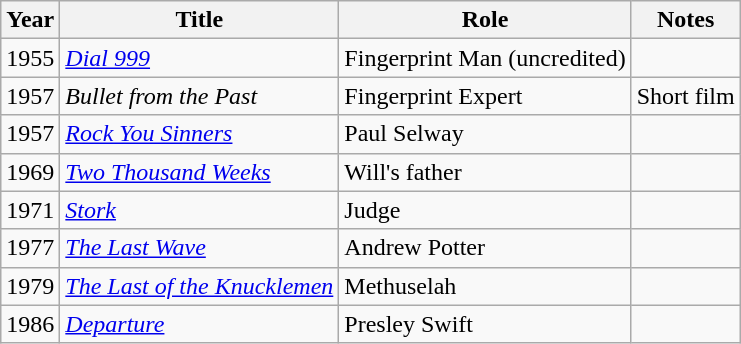<table class=wikitable>
<tr>
<th>Year</th>
<th>Title</th>
<th>Role</th>
<th>Notes</th>
</tr>
<tr>
<td>1955</td>
<td><em><a href='#'>Dial 999</a></em></td>
<td>Fingerprint Man (uncredited)</td>
<td></td>
</tr>
<tr>
<td>1957</td>
<td><em>Bullet from the Past</em></td>
<td>Fingerprint Expert</td>
<td>Short film</td>
</tr>
<tr>
<td>1957</td>
<td><em><a href='#'>Rock You Sinners</a></em></td>
<td>Paul Selway</td>
<td></td>
</tr>
<tr>
<td>1969</td>
<td><em><a href='#'>Two Thousand Weeks</a></em></td>
<td>Will's father</td>
<td></td>
</tr>
<tr>
<td>1971</td>
<td><em><a href='#'>Stork</a></em></td>
<td>Judge</td>
<td></td>
</tr>
<tr>
<td>1977</td>
<td><em><a href='#'>The Last Wave</a></em></td>
<td>Andrew Potter</td>
<td></td>
</tr>
<tr>
<td>1979</td>
<td><em><a href='#'>The Last of the Knucklemen</a></em></td>
<td>Methuselah</td>
<td></td>
</tr>
<tr>
<td>1986</td>
<td><em><a href='#'>Departure</a></em></td>
<td>Presley Swift</td>
<td></td>
</tr>
</table>
